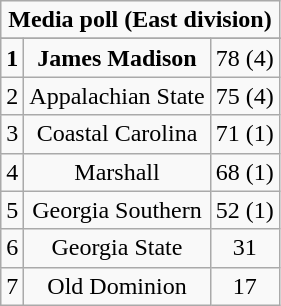<table class="wikitable" style="display: inline-table;">
<tr>
<td align="center" Colspan="3"><strong>Media poll (East division)</strong></td>
</tr>
<tr align="center">
</tr>
<tr align="center">
<td><strong>1</strong></td>
<td><strong>James Madison</strong></td>
<td>78 (4)</td>
</tr>
<tr align="center">
<td>2</td>
<td>Appalachian State</td>
<td>75 (4)</td>
</tr>
<tr align="center">
<td>3</td>
<td>Coastal Carolina</td>
<td>71 (1)</td>
</tr>
<tr align="center">
<td>4</td>
<td>Marshall</td>
<td>68 (1)</td>
</tr>
<tr align="center">
<td>5</td>
<td>Georgia Southern</td>
<td>52 (1)</td>
</tr>
<tr align="center">
<td>6</td>
<td>Georgia State</td>
<td>31</td>
</tr>
<tr align="center">
<td>7</td>
<td>Old Dominion</td>
<td>17</td>
</tr>
</table>
